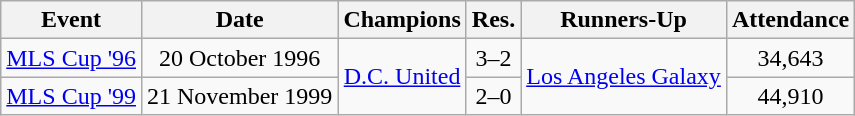<table class="wikitable" style="text-align: center;">
<tr>
<th>Event</th>
<th>Date</th>
<th>Champions</th>
<th>Res.</th>
<th>Runners-Up</th>
<th>Attendance</th>
</tr>
<tr>
<td><a href='#'>MLS Cup '96</a></td>
<td>20 October 1996</td>
<td rowspan="2"><a href='#'>D.C. United</a></td>
<td>3–2 </td>
<td rowspan="2"><a href='#'>Los Angeles Galaxy</a></td>
<td>34,643</td>
</tr>
<tr>
<td><a href='#'>MLS Cup '99</a></td>
<td>21 November 1999</td>
<td>2–0</td>
<td>44,910</td>
</tr>
</table>
